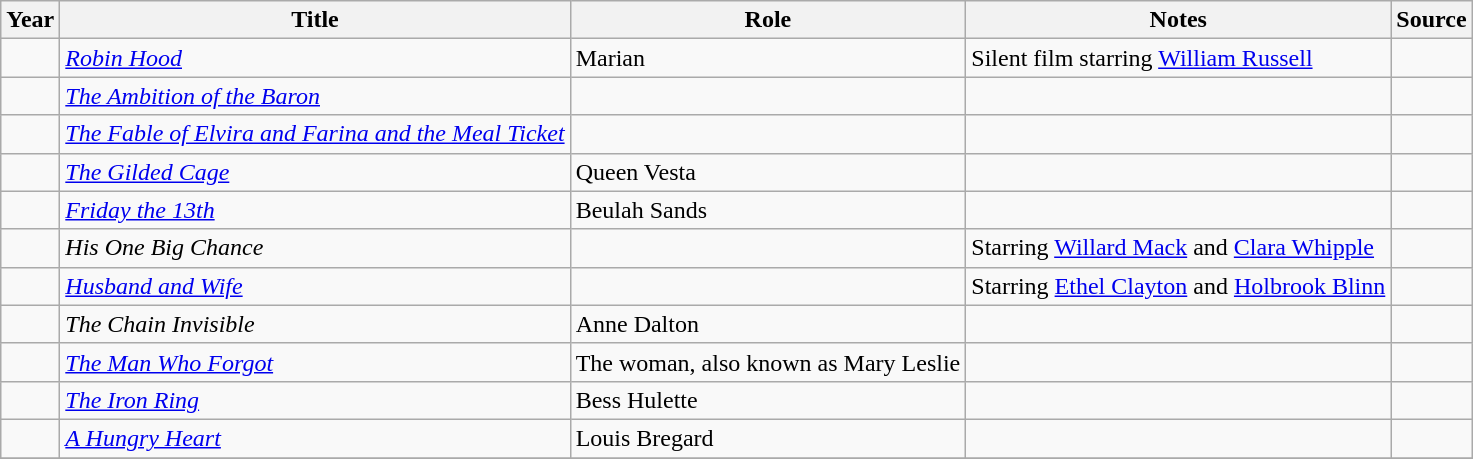<table class="wikitable sortable plainrowheaders">
<tr>
<th>Year</th>
<th>Title</th>
<th>Role</th>
<th class="unsortable">Notes</th>
<th class="unsortable">Source</th>
</tr>
<tr>
<td></td>
<td><em><a href='#'>Robin Hood</a></em></td>
<td>Marian</td>
<td>Silent film starring <a href='#'>William Russell</a></td>
<td></td>
</tr>
<tr>
<td></td>
<td><em><a href='#'>The Ambition of the Baron</a></em></td>
<td></td>
<td></td>
<td></td>
</tr>
<tr>
<td></td>
<td><em><a href='#'>The Fable of Elvira and Farina and the Meal Ticket</a></em></td>
<td></td>
<td></td>
<td></td>
</tr>
<tr>
<td></td>
<td><em><a href='#'>The Gilded Cage</a></em></td>
<td>Queen Vesta</td>
<td></td>
<td></td>
</tr>
<tr>
<td></td>
<td><em><a href='#'>Friday the 13th</a></em></td>
<td>Beulah Sands</td>
<td></td>
<td></td>
</tr>
<tr>
<td></td>
<td><em>His One Big Chance</em></td>
<td></td>
<td>Starring <a href='#'>Willard Mack</a> and <a href='#'>Clara Whipple</a></td>
<td></td>
</tr>
<tr>
<td></td>
<td><em><a href='#'>Husband and Wife</a></em></td>
<td></td>
<td>Starring <a href='#'>Ethel Clayton</a> and <a href='#'>Holbrook Blinn</a></td>
<td></td>
</tr>
<tr>
<td></td>
<td><em>The Chain Invisible</em></td>
<td>Anne Dalton</td>
<td></td>
<td></td>
</tr>
<tr>
<td></td>
<td><em><a href='#'>The Man Who Forgot</a></em></td>
<td>The woman, also known as Mary Leslie</td>
<td></td>
<td></td>
</tr>
<tr>
<td></td>
<td><em><a href='#'>The Iron Ring</a></em></td>
<td>Bess Hulette</td>
<td></td>
<td></td>
</tr>
<tr>
<td></td>
<td><em><a href='#'>A Hungry Heart</a></em></td>
<td>Louis Bregard</td>
<td></td>
<td></td>
</tr>
<tr>
</tr>
</table>
